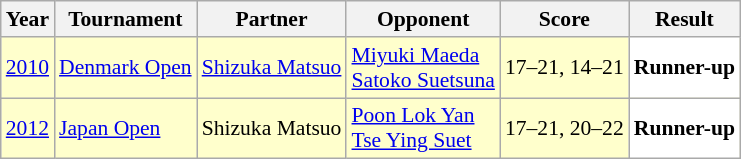<table class="sortable wikitable" style="font-size: 90%;">
<tr>
<th>Year</th>
<th>Tournament</th>
<th>Partner</th>
<th>Opponent</th>
<th>Score</th>
<th>Result</th>
</tr>
<tr style="background:#FFFFCC">
<td align="center"><a href='#'>2010</a></td>
<td align="left"><a href='#'>Denmark Open</a></td>
<td align="left"> <a href='#'>Shizuka Matsuo</a></td>
<td align="left"> <a href='#'>Miyuki Maeda</a> <br>  <a href='#'>Satoko Suetsuna</a></td>
<td align="left">17–21, 14–21</td>
<td style="text-align:left; background:white"> <strong>Runner-up</strong></td>
</tr>
<tr style="background:#FFFFCC">
<td align="center"><a href='#'>2012</a></td>
<td align="left"><a href='#'>Japan Open</a></td>
<td align="left"> Shizuka Matsuo</td>
<td align="left"> <a href='#'>Poon Lok Yan</a> <br>  <a href='#'>Tse Ying Suet</a></td>
<td align="left">17–21, 20–22</td>
<td style="text-align:left; background:white"> <strong>Runner-up</strong></td>
</tr>
</table>
